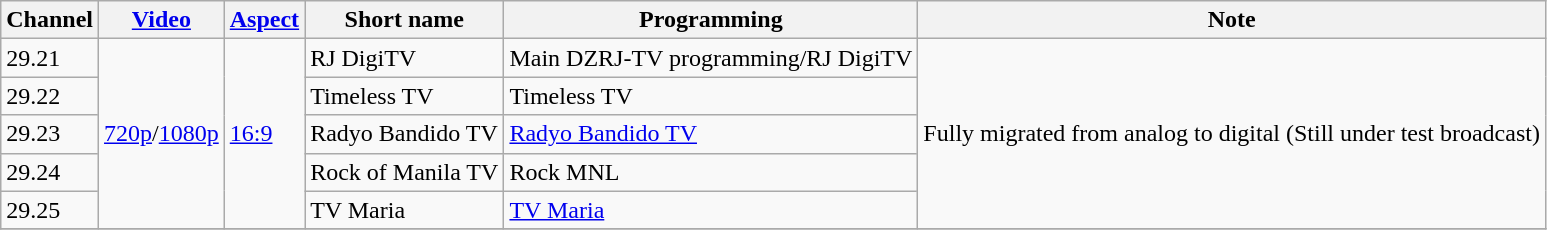<table class="wikitable">
<tr>
<th>Channel</th>
<th><a href='#'>Video</a></th>
<th><a href='#'>Aspect</a></th>
<th>Short name</th>
<th>Programming</th>
<th>Note</th>
</tr>
<tr>
<td>29.21</td>
<td rowspan="5"><a href='#'>720p</a>/<a href='#'>1080p</a></td>
<td rowspan="5"><a href='#'>16:9</a></td>
<td rowspan="1">RJ DigiTV</td>
<td rowspan="1">Main DZRJ-TV programming/RJ DigiTV</td>
<td rowspan="5">Fully migrated from analog to digital (Still under test broadcast)</td>
</tr>
<tr>
<td>29.22</td>
<td>Timeless TV</td>
<td>Timeless TV</td>
</tr>
<tr>
<td>29.23</td>
<td>Radyo Bandido TV</td>
<td><a href='#'>Radyo Bandido TV</a></td>
</tr>
<tr>
<td>29.24</td>
<td>Rock of Manila TV</td>
<td>Rock MNL</td>
</tr>
<tr>
<td>29.25</td>
<td>TV Maria</td>
<td><a href='#'>TV Maria</a></td>
</tr>
<tr>
</tr>
</table>
